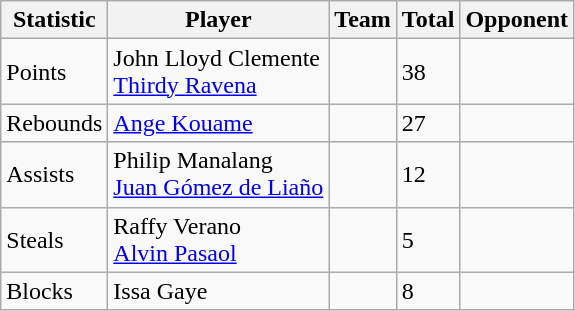<table class=wikitable>
<tr>
<th>Statistic</th>
<th>Player</th>
<th>Team</th>
<th>Total</th>
<th>Opponent</th>
</tr>
<tr>
<td>Points</td>
<td> John Lloyd Clemente<br> <a href='#'>Thirdy Ravena</a></td>
<td><br></td>
<td>38</td>
<td><br></td>
</tr>
<tr>
<td>Rebounds</td>
<td> <a href='#'>Ange Kouame</a></td>
<td></td>
<td>27</td>
<td></td>
</tr>
<tr>
<td>Assists</td>
<td> Philip Manalang<br> <a href='#'>Juan Gómez de Liaño</a></td>
<td><br></td>
<td>12</td>
<td><br></td>
</tr>
<tr>
<td>Steals</td>
<td> Raffy Verano<br> <a href='#'>Alvin Pasaol</a></td>
<td><br></td>
<td>5</td>
<td><br></td>
</tr>
<tr>
<td>Blocks</td>
<td> Issa Gaye</td>
<td></td>
<td>8</td>
<td><br></td>
</tr>
</table>
